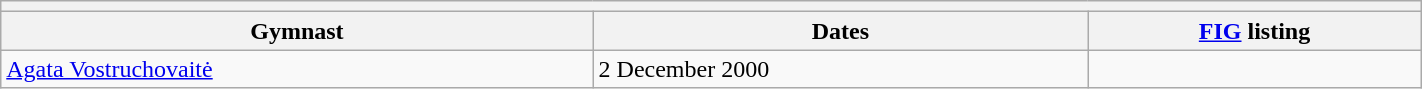<table class="wikitable mw-collapsible mw-collapsed" width="75%">
<tr>
<th colspan="3"></th>
</tr>
<tr>
<th>Gymnast</th>
<th>Dates</th>
<th><a href='#'>FIG</a> listing</th>
</tr>
<tr>
<td><a href='#'>Agata Vostruchovaitė</a></td>
<td>2 December 2000</td>
<td></td>
</tr>
</table>
